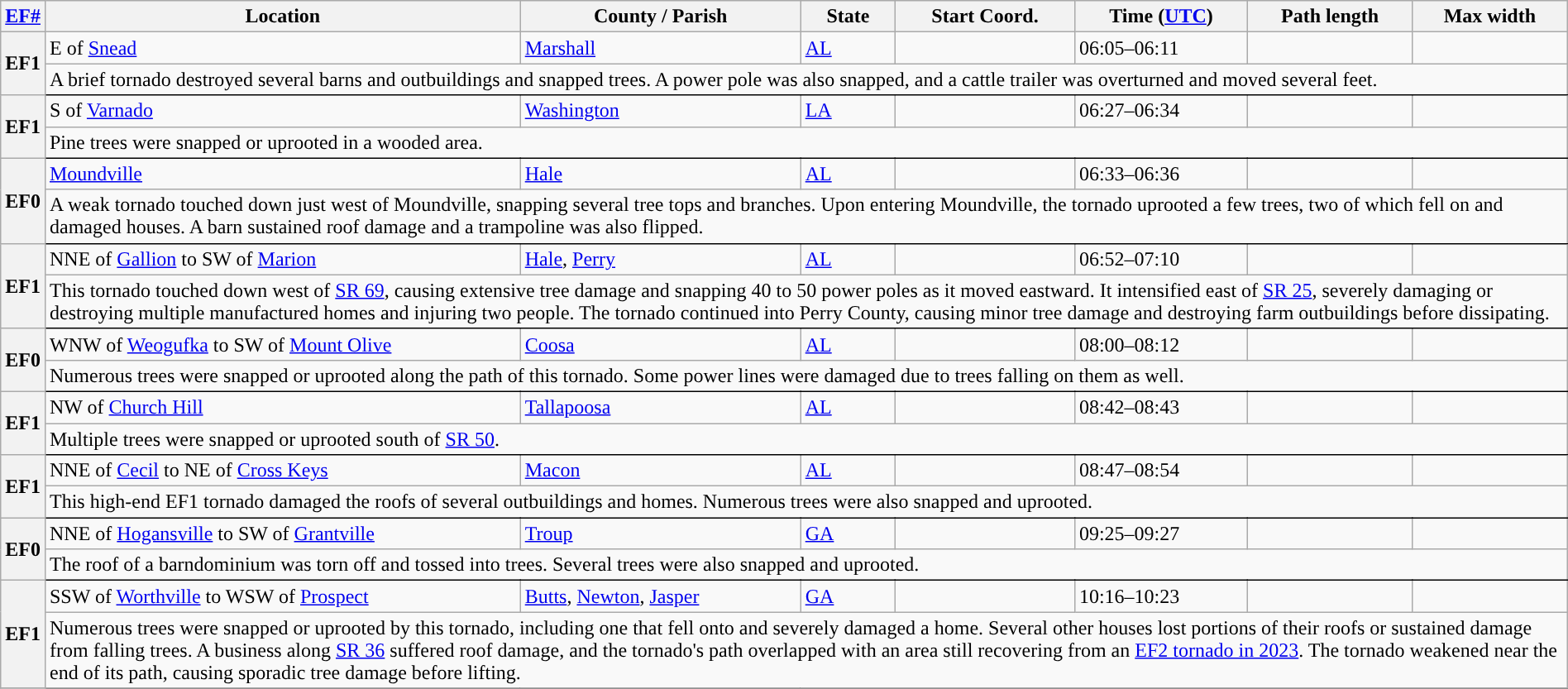<table class="wikitable sortable" style="width:100%;">
<tr>
<th scope="col" width="2%" align="center"><a href='#'>EF#</a></th>
<th scope="col" align="center" class="unsortable">Location</th>
<th scope="col" align="center" class="unsortable">County / Parish</th>
<th scope="col" align="center">State</th>
<th scope="col" align="center">Start Coord.</th>
<th scope="col" align="center">Time (<a href='#'>UTC</a>)</th>
<th scope="col" align="center">Path length</th>
<th scope="col" align="center">Max width</th>
</tr>
<tr>
<th scope="row" rowspan="2" style="background-color:#">EF1</th>
<td>E of <a href='#'>Snead</a></td>
<td><a href='#'>Marshall</a></td>
<td><a href='#'>AL</a></td>
<td></td>
<td>06:05–06:11</td>
<td></td>
<td></td>
</tr>
<tr class="expand-child">
<td colspan="8" style=" border-bottom: 1px solid black;">A brief tornado destroyed several barns and outbuildings and snapped trees. A power pole was also snapped, and a cattle trailer was overturned and moved several feet.</td>
</tr>
<tr>
<th scope="row" rowspan="2" style="background-color:#">EF1</th>
<td>S of <a href='#'>Varnado</a></td>
<td><a href='#'>Washington</a></td>
<td><a href='#'>LA</a></td>
<td></td>
<td>06:27–06:34</td>
<td></td>
<td></td>
</tr>
<tr class="expand-child">
<td colspan="8" style=" border-bottom: 1px solid black;">Pine trees were snapped or uprooted in a wooded area.</td>
</tr>
<tr>
<th scope="row" rowspan="2" style="background-color:#">EF0</th>
<td><a href='#'>Moundville</a></td>
<td><a href='#'>Hale</a></td>
<td><a href='#'>AL</a></td>
<td></td>
<td>06:33–06:36</td>
<td></td>
<td></td>
</tr>
<tr class="expand-child">
<td colspan="8" style=" border-bottom: 1px solid black;">A weak tornado touched down just west of Moundville, snapping several tree tops and branches. Upon entering Moundville, the tornado uprooted a few trees, two of which fell on and damaged houses. A barn sustained roof damage and a trampoline was also flipped.</td>
</tr>
<tr>
<th scope="row" rowspan="2" style="background-color:#">EF1</th>
<td>NNE of <a href='#'>Gallion</a> to SW of <a href='#'>Marion</a></td>
<td><a href='#'>Hale</a>, <a href='#'>Perry</a></td>
<td><a href='#'>AL</a></td>
<td></td>
<td>06:52–07:10</td>
<td></td>
<td></td>
</tr>
<tr class="expand-child">
<td colspan="8" style=" border-bottom: 1px solid black;">This tornado touched down west of <a href='#'>SR 69</a>, causing extensive tree damage and snapping 40 to 50 power poles as it moved eastward. It intensified east of <a href='#'>SR 25</a>, severely damaging or destroying multiple manufactured homes and injuring two people. The tornado continued into Perry County, causing minor tree damage and destroying farm outbuildings before dissipating.</td>
</tr>
<tr>
<th scope="row" rowspan="2" style="background-color:#">EF0</th>
<td>WNW of <a href='#'>Weogufka</a> to SW of <a href='#'>Mount Olive</a></td>
<td><a href='#'>Coosa</a></td>
<td><a href='#'>AL</a></td>
<td></td>
<td>08:00–08:12</td>
<td></td>
<td></td>
</tr>
<tr class="expand-child">
<td colspan="8" style=" border-bottom: 1px solid black;">Numerous trees were snapped or uprooted along the path of this tornado. Some power lines were damaged due to trees falling on them as well.</td>
</tr>
<tr>
<th scope="row" rowspan="2" style="background-color:#">EF1</th>
<td>NW of <a href='#'>Church Hill</a></td>
<td><a href='#'>Tallapoosa</a></td>
<td><a href='#'>AL</a></td>
<td></td>
<td>08:42–08:43</td>
<td></td>
<td></td>
</tr>
<tr class="expand-child">
<td colspan="8" style=" border-bottom: 1px solid black;">Multiple trees were snapped or uprooted south of <a href='#'>SR 50</a>.</td>
</tr>
<tr>
<th scope="row" rowspan="2" style="background-color:#">EF1</th>
<td>NNE of <a href='#'>Cecil</a> to NE of <a href='#'>Cross Keys</a></td>
<td><a href='#'>Macon</a></td>
<td><a href='#'>AL</a></td>
<td></td>
<td>08:47–08:54</td>
<td></td>
<td></td>
</tr>
<tr class="expand-child">
<td colspan="8" style=" border-bottom: 1px solid black;">This high-end EF1 tornado damaged the roofs of several outbuildings and homes. Numerous trees were also snapped and uprooted.</td>
</tr>
<tr>
<th scope="row" rowspan="2" style="background-color:#">EF0</th>
<td>NNE of <a href='#'>Hogansville</a> to SW of <a href='#'>Grantville</a></td>
<td><a href='#'>Troup</a></td>
<td><a href='#'>GA</a></td>
<td></td>
<td>09:25–09:27</td>
<td></td>
<td></td>
</tr>
<tr class="expand-child">
<td colspan="8" style=" border-bottom: 1px solid black;">The roof of a barndominium was torn off and tossed into trees. Several trees were also snapped and uprooted.</td>
</tr>
<tr>
<th scope="row" rowspan="2" style="background-color:#">EF1</th>
<td>SSW of <a href='#'>Worthville</a> to WSW of <a href='#'>Prospect</a></td>
<td><a href='#'>Butts</a>, <a href='#'>Newton</a>, <a href='#'>Jasper</a></td>
<td><a href='#'>GA</a></td>
<td></td>
<td>10:16–10:23</td>
<td></td>
<td></td>
</tr>
<tr class="expand-child">
<td colspan="8" style=" border-bottom: 1px solid black;">Numerous trees were snapped or uprooted by this tornado, including one that fell onto and severely damaged a home. Several other houses lost portions of their roofs or sustained damage from falling trees. A business along <a href='#'>SR 36</a> suffered roof damage, and the tornado's path overlapped with an area still recovering from an <a href='#'>EF2 tornado in 2023</a>. The tornado weakened near the end of its path, causing sporadic tree damage before lifting.</td>
</tr>
<tr>
</tr>
</table>
